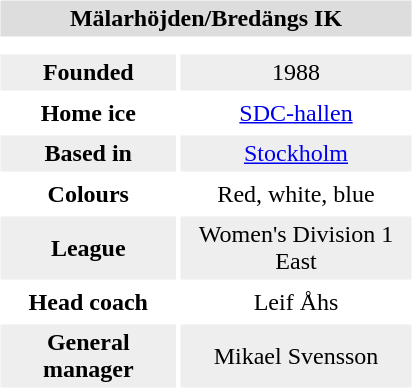<table border=0  align=right cellpadding=3 cellspacing=3 width=280>
<tr align="center" bgcolor="#dddddd">
<td colspan=2><strong>Mälarhöjden/Bredängs IK</strong></td>
</tr>
<tr align="center">
<td colspan=2></td>
</tr>
<tr align="center" bgcolor="#eeeeee">
<td><strong>Founded</strong></td>
<td>1988</td>
</tr>
<tr align="center">
<td><strong>Home ice</strong></td>
<td><a href='#'>SDC-hallen</a></td>
</tr>
<tr align="center" bgcolor="#eeeeee">
<td><strong>Based in</strong></td>
<td><a href='#'>Stockholm</a></td>
</tr>
<tr align="center">
<td><strong>Colours</strong></td>
<td>Red, white, blue</td>
</tr>
<tr align="center" bgcolor="#eeeeee">
<td><strong>League</strong></td>
<td>Women's Division 1 East</td>
</tr>
<tr align="center">
<td><strong>Head coach</strong></td>
<td>Leif Åhs</td>
</tr>
<tr align="center" bgcolor="#eeeeee">
<td><strong>General manager</strong></td>
<td>Mikael Svensson</td>
</tr>
</table>
